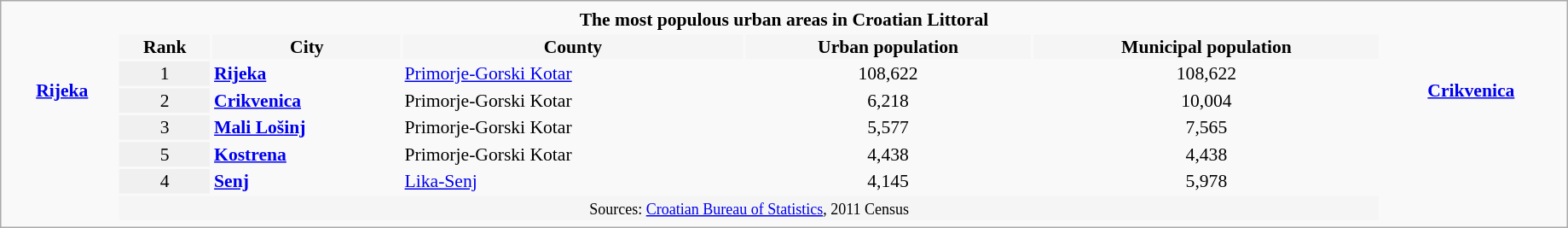<table class="infobox" style="text-align:center; width:97%; margin-right:10px; font-size:90%">
<tr>
<th align=center colspan=11>The most populous urban areas in Croatian Littoral</th>
</tr>
<tr>
<th rowspan=23 width:150><br><br><a href='#'>Rijeka</a><br></th>
<th align=center style="background:#f5f5f5;">Rank</th>
<th align=center style="background:#f5f5f5;">City</th>
<th align=center style="background:#f5f5f5;">County</th>
<th align=center style="background:#f5f5f5;">Urban population</th>
<th align=center style="background:#f5f5f5;">Municipal population</th>
<th rowspan=23 width:150><br><br><a href='#'>Crikvenica</a><br></th>
</tr>
<tr>
<td align=center style="background:#f0f0f0;">1</td>
<td align=left><strong><a href='#'>Rijeka</a></strong></td>
<td align=left><a href='#'>Primorje-Gorski Kotar</a></td>
<td>108,622</td>
<td>108,622</td>
</tr>
<tr>
<td align=center style="background:#f0f0f0;">2</td>
<td align=left><strong><a href='#'>Crikvenica</a></strong></td>
<td align=left>Primorje-Gorski Kotar</td>
<td>6,218</td>
<td>10,004</td>
</tr>
<tr>
<td align=center style="background:#f0f0f0;">3</td>
<td align=left><strong><a href='#'>Mali Lošinj</a></strong></td>
<td align=left>Primorje-Gorski Kotar</td>
<td>5,577</td>
<td>7,565</td>
</tr>
<tr>
<td align=center style="background:#f0f0f0;">5</td>
<td align=left><strong><a href='#'>Kostrena</a></strong></td>
<td align=left>Primorje-Gorski Kotar</td>
<td>4,438</td>
<td>4,438</td>
</tr>
<tr>
<td align=center style="background:#f0f0f0;">4</td>
<td align=left><strong><a href='#'>Senj</a></strong></td>
<td align=left><a href='#'>Lika-Senj</a></td>
<td>4,145</td>
<td>5,978</td>
</tr>
<tr>
<td colspan="5" align=center style="background:#f5f5f5;"><small>Sources: <a href='#'>Croatian Bureau of Statistics</a>, 2011 Census</small></td>
</tr>
</table>
